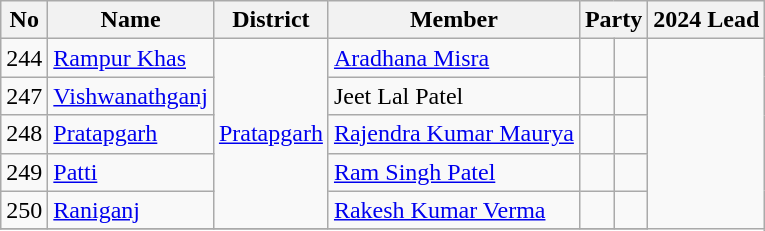<table class="wikitable sortable">
<tr>
<th>No</th>
<th>Name</th>
<th>District</th>
<th>Member</th>
<th colspan="2">Party</th>
<th colspan="2">2024 Lead</th>
</tr>
<tr>
<td>244</td>
<td><a href='#'>Rampur Khas</a></td>
<td rowspan="5"><a href='#'>Pratapgarh</a></td>
<td><a href='#'>Aradhana Misra</a></td>
<td></td>
<td></td>
</tr>
<tr>
<td>247</td>
<td><a href='#'>Vishwanathganj</a></td>
<td>Jeet Lal Patel</td>
<td></td>
<td></td>
</tr>
<tr>
<td>248</td>
<td><a href='#'>Pratapgarh</a></td>
<td><a href='#'>Rajendra Kumar Maurya</a></td>
<td></td>
<td></td>
</tr>
<tr>
<td>249</td>
<td><a href='#'>Patti</a></td>
<td><a href='#'>Ram Singh Patel</a></td>
<td></td>
<td></td>
</tr>
<tr>
<td>250</td>
<td><a href='#'>Raniganj</a></td>
<td><a href='#'>Rakesh Kumar Verma</a></td>
<td></td>
<td></td>
</tr>
<tr>
</tr>
</table>
